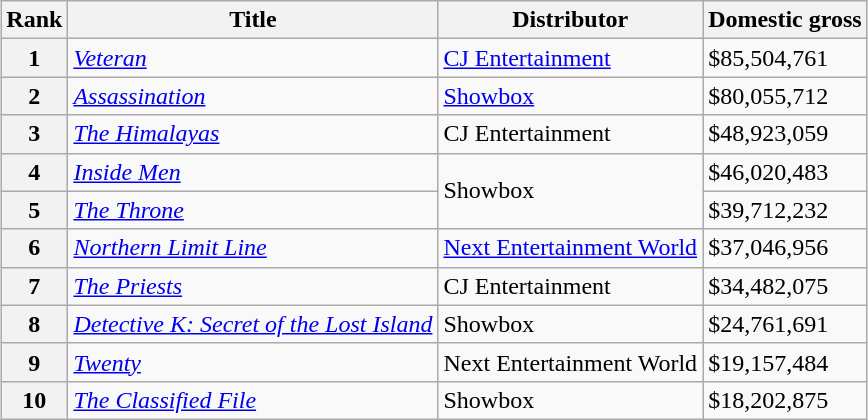<table class="wikitable" style="margin:auto; margin:auto;">
<tr>
<th>Rank</th>
<th>Title</th>
<th>Distributor</th>
<th>Domestic gross </th>
</tr>
<tr>
<th style="text-align:center;">1</th>
<td><em><a href='#'>Veteran</a></em></td>
<td><a href='#'>CJ Entertainment</a></td>
<td>$85,504,761</td>
</tr>
<tr>
<th style="text-align:center;">2</th>
<td><em><a href='#'>Assassination</a></em></td>
<td><a href='#'>Showbox</a></td>
<td>$80,055,712</td>
</tr>
<tr>
<th style="text-align:center;">3</th>
<td><em><a href='#'>The Himalayas</a></em></td>
<td>CJ Entertainment</td>
<td>$48,923,059</td>
</tr>
<tr>
<th style="text-align:center;">4</th>
<td><em><a href='#'>Inside Men</a></em></td>
<td rowspan=2>Showbox</td>
<td>$46,020,483</td>
</tr>
<tr>
<th style="text-align:center;">5</th>
<td><em><a href='#'>The Throne</a></em></td>
<td>$39,712,232</td>
</tr>
<tr>
<th style="text-align:center;">6</th>
<td><em><a href='#'>Northern Limit Line</a></em></td>
<td><a href='#'>Next Entertainment World</a></td>
<td>$37,046,956</td>
</tr>
<tr>
<th style="text-align:center;">7</th>
<td><em><a href='#'>The Priests</a></em></td>
<td>CJ Entertainment</td>
<td>$34,482,075</td>
</tr>
<tr>
<th style="text-align:center;">8</th>
<td><em><a href='#'>Detective K: Secret of the Lost Island</a></em></td>
<td>Showbox</td>
<td>$24,761,691</td>
</tr>
<tr>
<th style="text-align:center;">9</th>
<td><em><a href='#'>Twenty</a></em></td>
<td>Next Entertainment World</td>
<td>$19,157,484</td>
</tr>
<tr>
<th style="text-align:center;">10</th>
<td><em><a href='#'>The Classified File</a></em></td>
<td>Showbox</td>
<td>$18,202,875</td>
</tr>
</table>
